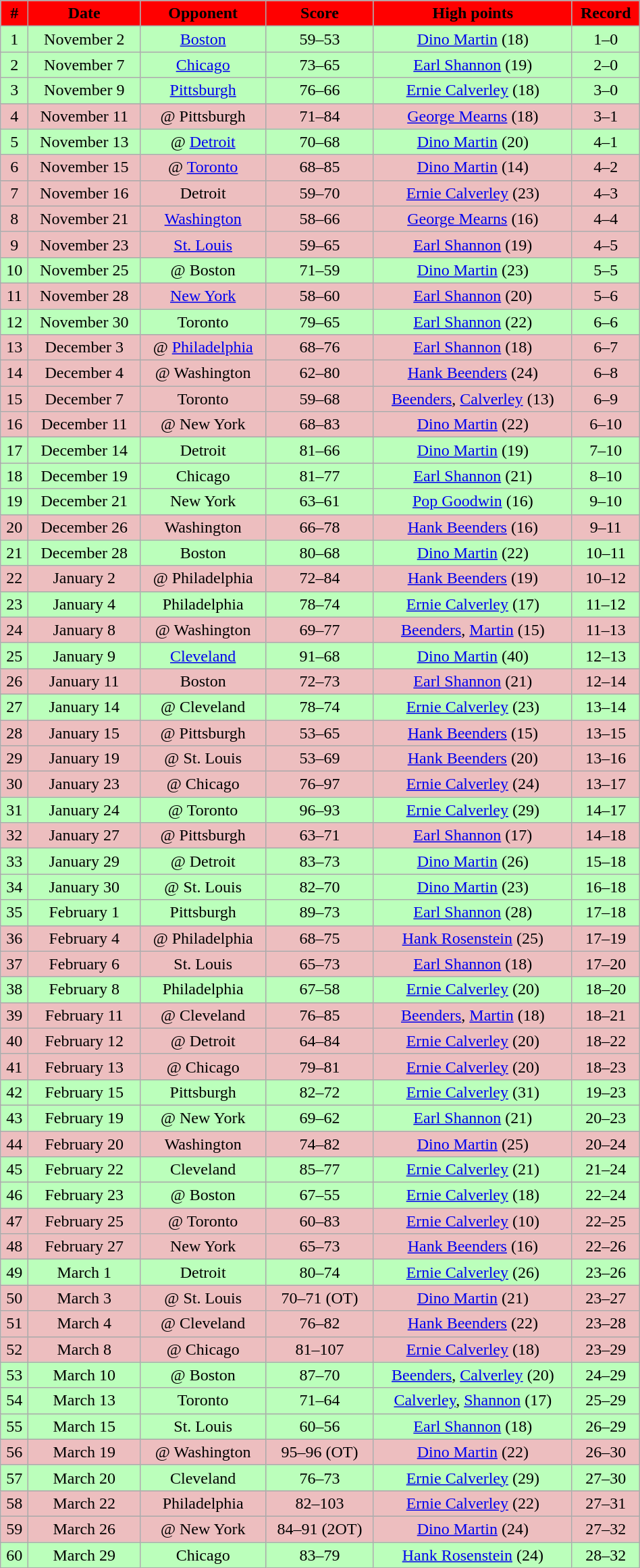<table class="wikitable" width="50%">
<tr align="center"  style="background:#FF0000;color:black;">
<td><strong>#</strong></td>
<td><strong>Date</strong></td>
<td><strong>Opponent</strong></td>
<td><strong>Score</strong></td>
<td><strong>High points</strong></td>
<td><strong>Record</strong></td>
</tr>
<tr align="center" bgcolor="bbffbb">
<td>1</td>
<td>November 2</td>
<td><a href='#'>Boston</a></td>
<td>59–53</td>
<td><a href='#'>Dino Martin</a> (18)</td>
<td>1–0</td>
</tr>
<tr align="center" bgcolor="bbffbb">
<td>2</td>
<td>November 7</td>
<td><a href='#'>Chicago</a></td>
<td>73–65</td>
<td><a href='#'>Earl Shannon</a> (19)</td>
<td>2–0</td>
</tr>
<tr align="center" bgcolor="bbffbb">
<td>3</td>
<td>November 9</td>
<td><a href='#'>Pittsburgh</a></td>
<td>76–66</td>
<td><a href='#'>Ernie Calverley</a> (18)</td>
<td>3–0</td>
</tr>
<tr align="center" bgcolor="edbebf">
<td>4</td>
<td>November 11</td>
<td>@ Pittsburgh</td>
<td>71–84</td>
<td><a href='#'>George Mearns</a> (18)</td>
<td>3–1</td>
</tr>
<tr align="center" bgcolor="bbffbb">
<td>5</td>
<td>November 13</td>
<td>@ <a href='#'>Detroit</a></td>
<td>70–68</td>
<td><a href='#'>Dino Martin</a> (20)</td>
<td>4–1</td>
</tr>
<tr align="center" bgcolor="edbebf">
<td>6</td>
<td>November 15</td>
<td>@ <a href='#'>Toronto</a></td>
<td>68–85</td>
<td><a href='#'>Dino Martin</a> (14)</td>
<td>4–2</td>
</tr>
<tr align="center" bgcolor="edbebf">
<td>7</td>
<td>November 16</td>
<td>Detroit</td>
<td>59–70</td>
<td><a href='#'>Ernie Calverley</a> (23)</td>
<td>4–3</td>
</tr>
<tr align="center" bgcolor="edbebf">
<td>8</td>
<td>November 21</td>
<td><a href='#'>Washington</a></td>
<td>58–66</td>
<td><a href='#'>George Mearns</a> (16)</td>
<td>4–4</td>
</tr>
<tr align="center" bgcolor="edbebf">
<td>9</td>
<td>November 23</td>
<td><a href='#'>St. Louis</a></td>
<td>59–65</td>
<td><a href='#'>Earl Shannon</a> (19)</td>
<td>4–5</td>
</tr>
<tr align="center" bgcolor="bbffbb">
<td>10</td>
<td>November 25</td>
<td>@ Boston</td>
<td>71–59</td>
<td><a href='#'>Dino Martin</a> (23)</td>
<td>5–5</td>
</tr>
<tr align="center" bgcolor="edbebf">
<td>11</td>
<td>November 28</td>
<td><a href='#'>New York</a></td>
<td>58–60</td>
<td><a href='#'>Earl Shannon</a> (20)</td>
<td>5–6</td>
</tr>
<tr align="center" bgcolor="bbffbb">
<td>12</td>
<td>November 30</td>
<td>Toronto</td>
<td>79–65</td>
<td><a href='#'>Earl Shannon</a> (22)</td>
<td>6–6</td>
</tr>
<tr align="center" bgcolor="edbebf">
<td>13</td>
<td>December 3</td>
<td>@ <a href='#'>Philadelphia</a></td>
<td>68–76</td>
<td><a href='#'>Earl Shannon</a> (18)</td>
<td>6–7</td>
</tr>
<tr align="center" bgcolor="edbebf">
<td>14</td>
<td>December 4</td>
<td>@ Washington</td>
<td>62–80</td>
<td><a href='#'>Hank Beenders</a> (24)</td>
<td>6–8</td>
</tr>
<tr align="center" bgcolor="edbebf">
<td>15</td>
<td>December 7</td>
<td>Toronto</td>
<td>59–68</td>
<td><a href='#'>Beenders</a>, <a href='#'>Calverley</a> (13)</td>
<td>6–9</td>
</tr>
<tr align="center" bgcolor="edbebf">
<td>16</td>
<td>December 11</td>
<td>@ New York</td>
<td>68–83</td>
<td><a href='#'>Dino Martin</a> (22)</td>
<td>6–10</td>
</tr>
<tr align="center" bgcolor="bbffbb">
<td>17</td>
<td>December 14</td>
<td>Detroit</td>
<td>81–66</td>
<td><a href='#'>Dino Martin</a> (19)</td>
<td>7–10</td>
</tr>
<tr align="center" bgcolor="bbffbb">
<td>18</td>
<td>December 19</td>
<td>Chicago</td>
<td>81–77</td>
<td><a href='#'>Earl Shannon</a> (21)</td>
<td>8–10</td>
</tr>
<tr align="center" bgcolor="bbffbb">
<td>19</td>
<td>December 21</td>
<td>New York</td>
<td>63–61</td>
<td><a href='#'>Pop Goodwin</a> (16)</td>
<td>9–10</td>
</tr>
<tr align="center" bgcolor="edbebf">
<td>20</td>
<td>December 26</td>
<td>Washington</td>
<td>66–78</td>
<td><a href='#'>Hank Beenders</a> (16)</td>
<td>9–11</td>
</tr>
<tr align="center" bgcolor="bbffbb">
<td>21</td>
<td>December 28</td>
<td>Boston</td>
<td>80–68</td>
<td><a href='#'>Dino Martin</a> (22)</td>
<td>10–11</td>
</tr>
<tr align="center" bgcolor="edbebf">
<td>22</td>
<td>January 2</td>
<td>@ Philadelphia</td>
<td>72–84</td>
<td><a href='#'>Hank Beenders</a> (19)</td>
<td>10–12</td>
</tr>
<tr align="center" bgcolor="bbffbb">
<td>23</td>
<td>January 4</td>
<td>Philadelphia</td>
<td>78–74</td>
<td><a href='#'>Ernie Calverley</a> (17)</td>
<td>11–12</td>
</tr>
<tr align="center" bgcolor="edbebf">
<td>24</td>
<td>January 8</td>
<td>@ Washington</td>
<td>69–77</td>
<td><a href='#'>Beenders</a>, <a href='#'>Martin</a> (15)</td>
<td>11–13</td>
</tr>
<tr align="center" bgcolor="bbffbb">
<td>25</td>
<td>January 9</td>
<td><a href='#'>Cleveland</a></td>
<td>91–68</td>
<td><a href='#'>Dino Martin</a> (40)</td>
<td>12–13</td>
</tr>
<tr align="center" bgcolor="edbebf">
<td>26</td>
<td>January 11</td>
<td>Boston</td>
<td>72–73</td>
<td><a href='#'>Earl Shannon</a> (21)</td>
<td>12–14</td>
</tr>
<tr align="center" bgcolor="bbffbb">
<td>27</td>
<td>January 14</td>
<td>@ Cleveland</td>
<td>78–74</td>
<td><a href='#'>Ernie Calverley</a> (23)</td>
<td>13–14</td>
</tr>
<tr align="center" bgcolor="edbebf">
<td>28</td>
<td>January 15</td>
<td>@ Pittsburgh</td>
<td>53–65</td>
<td><a href='#'>Hank Beenders</a> (15)</td>
<td>13–15</td>
</tr>
<tr align="center" bgcolor="edbebf">
<td>29</td>
<td>January 19</td>
<td>@ St. Louis</td>
<td>53–69</td>
<td><a href='#'>Hank Beenders</a> (20)</td>
<td>13–16</td>
</tr>
<tr align="center" bgcolor="edbebf">
<td>30</td>
<td>January 23</td>
<td>@ Chicago</td>
<td>76–97</td>
<td><a href='#'>Ernie Calverley</a> (24)</td>
<td>13–17</td>
</tr>
<tr align="center" bgcolor="bbffbb">
<td>31</td>
<td>January 24</td>
<td>@ Toronto</td>
<td>96–93</td>
<td><a href='#'>Ernie Calverley</a> (29)</td>
<td>14–17</td>
</tr>
<tr align="center" bgcolor="edbebf">
<td>32</td>
<td>January 27</td>
<td>@ Pittsburgh</td>
<td>63–71</td>
<td><a href='#'>Earl Shannon</a> (17)</td>
<td>14–18</td>
</tr>
<tr align="center" bgcolor="bbffbb">
<td>33</td>
<td>January 29</td>
<td>@ Detroit</td>
<td>83–73</td>
<td><a href='#'>Dino Martin</a> (26)</td>
<td>15–18</td>
</tr>
<tr align="center" bgcolor="bbffbb">
<td>34</td>
<td>January 30</td>
<td>@ St. Louis</td>
<td>82–70</td>
<td><a href='#'>Dino Martin</a> (23)</td>
<td>16–18</td>
</tr>
<tr align="center" bgcolor="bbffbb">
<td>35</td>
<td>February 1</td>
<td>Pittsburgh</td>
<td>89–73</td>
<td><a href='#'>Earl Shannon</a> (28)</td>
<td>17–18</td>
</tr>
<tr align="center" bgcolor="edbebf">
<td>36</td>
<td>February 4</td>
<td>@ Philadelphia</td>
<td>68–75</td>
<td><a href='#'>Hank Rosenstein</a> (25)</td>
<td>17–19</td>
</tr>
<tr align="center" bgcolor="edbebf">
<td>37</td>
<td>February 6</td>
<td>St. Louis</td>
<td>65–73</td>
<td><a href='#'>Earl Shannon</a> (18)</td>
<td>17–20</td>
</tr>
<tr align="center" bgcolor="bbffbb">
<td>38</td>
<td>February 8</td>
<td>Philadelphia</td>
<td>67–58</td>
<td><a href='#'>Ernie Calverley</a> (20)</td>
<td>18–20</td>
</tr>
<tr align="center" bgcolor="edbebf">
<td>39</td>
<td>February 11</td>
<td>@ Cleveland</td>
<td>76–85</td>
<td><a href='#'>Beenders</a>, <a href='#'>Martin</a> (18)</td>
<td>18–21</td>
</tr>
<tr align="center" bgcolor="edbebf">
<td>40</td>
<td>February 12</td>
<td>@ Detroit</td>
<td>64–84</td>
<td><a href='#'>Ernie Calverley</a> (20)</td>
<td>18–22</td>
</tr>
<tr align="center" bgcolor="edbebf">
<td>41</td>
<td>February 13</td>
<td>@ Chicago</td>
<td>79–81</td>
<td><a href='#'>Ernie Calverley</a> (20)</td>
<td>18–23</td>
</tr>
<tr align="center" bgcolor="bbffbb">
<td>42</td>
<td>February 15</td>
<td>Pittsburgh</td>
<td>82–72</td>
<td><a href='#'>Ernie Calverley</a> (31)</td>
<td>19–23</td>
</tr>
<tr align="center" bgcolor="bbffbb">
<td>43</td>
<td>February 19</td>
<td>@ New York</td>
<td>69–62</td>
<td><a href='#'>Earl Shannon</a> (21)</td>
<td>20–23</td>
</tr>
<tr align="center" bgcolor="edbebf">
<td>44</td>
<td>February 20</td>
<td>Washington</td>
<td>74–82</td>
<td><a href='#'>Dino Martin</a> (25)</td>
<td>20–24</td>
</tr>
<tr align="center" bgcolor="bbffbb">
<td>45</td>
<td>February 22</td>
<td>Cleveland</td>
<td>85–77</td>
<td><a href='#'>Ernie Calverley</a> (21)</td>
<td>21–24</td>
</tr>
<tr align="center" bgcolor="bbffbb">
<td>46</td>
<td>February 23</td>
<td>@ Boston</td>
<td>67–55</td>
<td><a href='#'>Ernie Calverley</a> (18)</td>
<td>22–24</td>
</tr>
<tr align="center" bgcolor="edbebf">
<td>47</td>
<td>February 25</td>
<td>@ Toronto</td>
<td>60–83</td>
<td><a href='#'>Ernie Calverley</a> (10)</td>
<td>22–25</td>
</tr>
<tr align="center" bgcolor="edbebf">
<td>48</td>
<td>February 27</td>
<td>New York</td>
<td>65–73</td>
<td><a href='#'>Hank Beenders</a> (16)</td>
<td>22–26</td>
</tr>
<tr align="center" bgcolor="bbffbb">
<td>49</td>
<td>March 1</td>
<td>Detroit</td>
<td>80–74</td>
<td><a href='#'>Ernie Calverley</a> (26)</td>
<td>23–26</td>
</tr>
<tr align="center" bgcolor="edbebf">
<td>50</td>
<td>March 3</td>
<td>@ St. Louis</td>
<td>70–71 (OT)</td>
<td><a href='#'>Dino Martin</a> (21)</td>
<td>23–27</td>
</tr>
<tr align="center" bgcolor="edbebf">
<td>51</td>
<td>March 4</td>
<td>@ Cleveland</td>
<td>76–82</td>
<td><a href='#'>Hank Beenders</a> (22)</td>
<td>23–28</td>
</tr>
<tr align="center" bgcolor="edbebf">
<td>52</td>
<td>March 8</td>
<td>@ Chicago</td>
<td>81–107</td>
<td><a href='#'>Ernie Calverley</a> (18)</td>
<td>23–29</td>
</tr>
<tr align="center" bgcolor="bbffbb">
<td>53</td>
<td>March 10</td>
<td>@ Boston</td>
<td>87–70</td>
<td><a href='#'>Beenders</a>, <a href='#'>Calverley</a> (20)</td>
<td>24–29</td>
</tr>
<tr align="center" bgcolor="bbffbb">
<td>54</td>
<td>March 13</td>
<td>Toronto</td>
<td>71–64</td>
<td><a href='#'>Calverley</a>, <a href='#'>Shannon</a> (17)</td>
<td>25–29</td>
</tr>
<tr align="center" bgcolor="bbffbb">
<td>55</td>
<td>March 15</td>
<td>St. Louis</td>
<td>60–56</td>
<td><a href='#'>Earl Shannon</a> (18)</td>
<td>26–29</td>
</tr>
<tr align="center" bgcolor="edbebf">
<td>56</td>
<td>March 19</td>
<td>@ Washington</td>
<td>95–96 (OT)</td>
<td><a href='#'>Dino Martin</a> (22)</td>
<td>26–30</td>
</tr>
<tr align="center" bgcolor="bbffbb">
<td>57</td>
<td>March 20</td>
<td>Cleveland</td>
<td>76–73</td>
<td><a href='#'>Ernie Calverley</a> (29)</td>
<td>27–30</td>
</tr>
<tr align="center" bgcolor="edbebf">
<td>58</td>
<td>March 22</td>
<td>Philadelphia</td>
<td>82–103</td>
<td><a href='#'>Ernie Calverley</a> (22)</td>
<td>27–31</td>
</tr>
<tr align="center" bgcolor="edbebf">
<td>59</td>
<td>March 26</td>
<td>@ New York</td>
<td>84–91 (2OT)</td>
<td><a href='#'>Dino Martin</a> (24)</td>
<td>27–32</td>
</tr>
<tr align="center" bgcolor="bbffbb">
<td>60</td>
<td>March 29</td>
<td>Chicago</td>
<td>83–79</td>
<td><a href='#'>Hank Rosenstein</a> (24)</td>
<td>28–32</td>
</tr>
</table>
